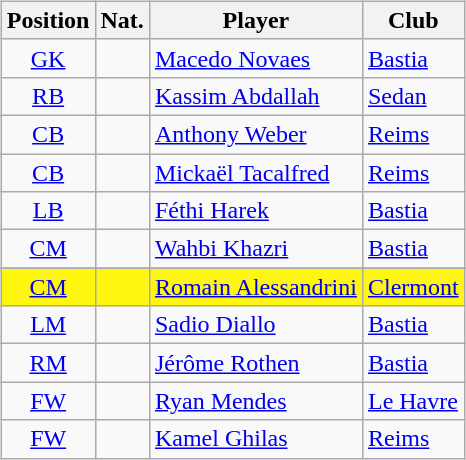<table style="width:100%;">
<tr>
<td width="50%"><br><table class="sortable wikitable" style="text-align: center;">
<tr>
<th>Position</th>
<th>Nat.</th>
<th>Player</th>
<th>Club</th>
</tr>
<tr>
<td><a href='#'>GK</a></td>
<td></td>
<td align=left><a href='#'>Macedo Novaes</a></td>
<td align=left><a href='#'>Bastia</a></td>
</tr>
<tr>
<td><a href='#'>RB</a></td>
<td></td>
<td align=left><a href='#'>Kassim Abdallah</a></td>
<td align=left><a href='#'>Sedan</a></td>
</tr>
<tr>
<td><a href='#'>CB</a></td>
<td></td>
<td align=left><a href='#'>Anthony Weber</a></td>
<td align=left><a href='#'>Reims</a></td>
</tr>
<tr>
<td><a href='#'>CB</a></td>
<td></td>
<td align=left><a href='#'>Mickaël Tacalfred</a></td>
<td align=left><a href='#'>Reims</a></td>
</tr>
<tr>
<td><a href='#'>LB</a></td>
<td></td>
<td align=left><a href='#'>Féthi Harek</a></td>
<td align=left><a href='#'>Bastia</a></td>
</tr>
<tr>
<td><a href='#'>CM</a></td>
<td></td>
<td align="left"><a href='#'>Wahbi Khazri</a></td>
<td align=left><a href='#'>Bastia</a></td>
</tr>
<tr>
</tr>
<tr bgcolor=#FFF60F>
<td><a href='#'>CM</a></td>
<td></td>
<td align=left><a href='#'>Romain Alessandrini</a></td>
<td align=left><a href='#'>Clermont</a></td>
</tr>
<tr>
<td><a href='#'>LM</a></td>
<td></td>
<td align=left><a href='#'>Sadio Diallo</a></td>
<td align=left><a href='#'>Bastia</a></td>
</tr>
<tr>
<td><a href='#'>RM</a></td>
<td></td>
<td align=left><a href='#'>Jérôme Rothen</a></td>
<td align=left><a href='#'>Bastia</a></td>
</tr>
<tr>
<td><a href='#'>FW</a></td>
<td></td>
<td align=left><a href='#'>Ryan Mendes</a></td>
<td align=left><a href='#'>Le Havre</a></td>
</tr>
<tr>
<td><a href='#'>FW</a></td>
<td></td>
<td align=left><a href='#'>Kamel Ghilas</a></td>
<td align=left><a href='#'>Reims</a></td>
</tr>
</table>
</td>
<td width="50%"><br><div>












</div></td>
</tr>
</table>
